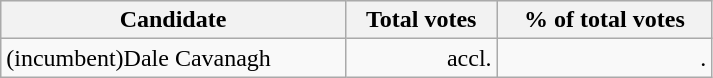<table style="width:475px;" class="wikitable">
<tr bgcolor="#EEEEEE">
<th align="left">Candidate</th>
<th align="right">Total votes</th>
<th align="right">% of total votes</th>
</tr>
<tr>
<td align="left">(incumbent)Dale Cavanagh</td>
<td align="right">accl.</td>
<td align="right">.</td>
</tr>
</table>
